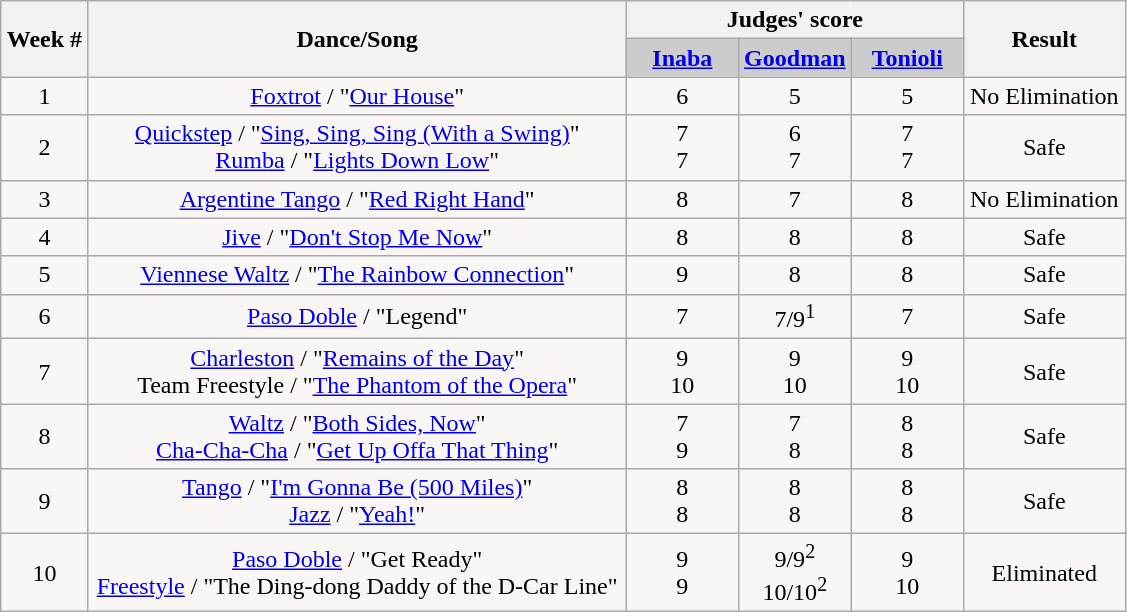<table class="wikitable">
<tr style="text-align: center;">
<th rowspan="2">Week #</th>
<th rowspan="2">Dance/Song</th>
<th colspan="3">Judges' score</th>
<th rowspan="2">Result</th>
</tr>
<tr style="text-align: center; background: #ccc;">
<td style="width:10%; "><strong><a href='#'>Inaba</a></strong></td>
<td style="width:10%; "><strong><a href='#'>Goodman</a></strong></td>
<td style="width:10%; "><strong><a href='#'>Tonioli</a></strong></td>
</tr>
<tr style="text-align:center; background: #faf6f6;">
<td>1</td>
<td><a href='#'>Foxtrot</a> / "<a href='#'>Our House</a>"</td>
<td>6</td>
<td>5</td>
<td>5</td>
<td>No Elimination</td>
</tr>
<tr style="text-align:center; background: #faf6f6;">
<td>2</td>
<td><a href='#'>Quickstep</a> / "<a href='#'>Sing, Sing, Sing (With a Swing)</a>"<br><a href='#'>Rumba</a> / "<a href='#'>Lights Down Low</a>"</td>
<td>7<br>7</td>
<td>6<br>7</td>
<td>7<br>7</td>
<td>Safe</td>
</tr>
<tr style="text-align:center; background: #faf6f6;">
<td>3</td>
<td><a href='#'>Argentine Tango</a> / "<a href='#'>Red Right Hand</a>"</td>
<td>8</td>
<td>7</td>
<td>8</td>
<td>No Elimination</td>
</tr>
<tr style="text-align:center; background: #faf6f6;">
<td>4</td>
<td><a href='#'>Jive</a> / "<a href='#'>Don't Stop Me Now</a>"</td>
<td>8</td>
<td>8</td>
<td>8</td>
<td>Safe</td>
</tr>
<tr style="text-align:center; background: #faf6f6;">
<td>5</td>
<td><a href='#'>Viennese Waltz</a> / "<a href='#'>The Rainbow Connection</a>"</td>
<td>9</td>
<td>8</td>
<td>8</td>
<td>Safe</td>
</tr>
<tr style="text-align:center; background: #faf6f6;">
<td>6</td>
<td><a href='#'>Paso Doble</a> / "Legend"</td>
<td>7</td>
<td>7/9<sup>1</sup></td>
<td>7</td>
<td>Safe</td>
</tr>
<tr style="text-align:center; background: #faf6f6;">
<td>7</td>
<td><a href='#'>Charleston</a> / "<a href='#'>Remains of the Day</a>"<br>Team Freestyle / "<a href='#'>The Phantom of the Opera</a>"</td>
<td>9<br>10</td>
<td>9<br>10</td>
<td>9<br>10</td>
<td>Safe</td>
</tr>
<tr style="text-align:center; background: #faf6f6;">
<td>8</td>
<td><a href='#'>Waltz</a> / "<a href='#'>Both Sides, Now</a>"<br><a href='#'>Cha-Cha-Cha</a> / "<a href='#'>Get Up Offa That Thing</a>"</td>
<td>7<br>9</td>
<td>7<br>8</td>
<td>8<br>8</td>
<td>Safe</td>
</tr>
<tr style="text-align:center; background: #faf6f6;">
<td>9</td>
<td><a href='#'>Tango</a> / "<a href='#'>I'm Gonna Be (500 Miles)</a>"<br><a href='#'>Jazz</a> / "<a href='#'>Yeah!</a>"</td>
<td>8<br>8</td>
<td>8<br>8</td>
<td>8<br>8</td>
<td>Safe</td>
</tr>
<tr style="text-align:center; background: #faf6f6;">
<td>10</td>
<td><a href='#'>Paso Doble</a> / "Get Ready"<br><a href='#'>Freestyle</a> / "The Ding-dong Daddy of the D-Car Line"</td>
<td>9<br>9</td>
<td>9/9<sup>2</sup><br>10/10<sup>2</sup></td>
<td>9<br>10</td>
<td>Eliminated</td>
</tr>
</table>
